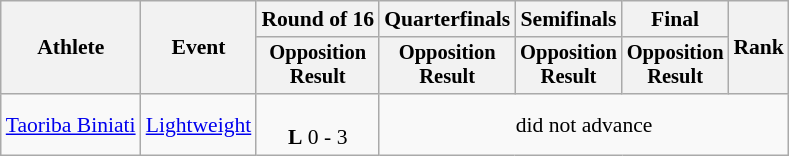<table class="wikitable" style="font-size:90%;">
<tr>
<th rowspan=2>Athlete</th>
<th rowspan=2>Event</th>
<th>Round of 16</th>
<th>Quarterfinals</th>
<th>Semifinals</th>
<th>Final</th>
<th rowspan=2>Rank</th>
</tr>
<tr style="font-size:95%">
<th>Opposition<br>Result</th>
<th>Opposition<br>Result</th>
<th>Opposition<br>Result</th>
<th>Opposition<br>Result</th>
</tr>
<tr align=center>
<td align=left><a href='#'>Taoriba Biniati</a></td>
<td align=left><a href='#'>Lightweight</a></td>
<td><br><strong>L</strong> 0 - 3</td>
<td colspan=4>did not advance</td>
</tr>
</table>
